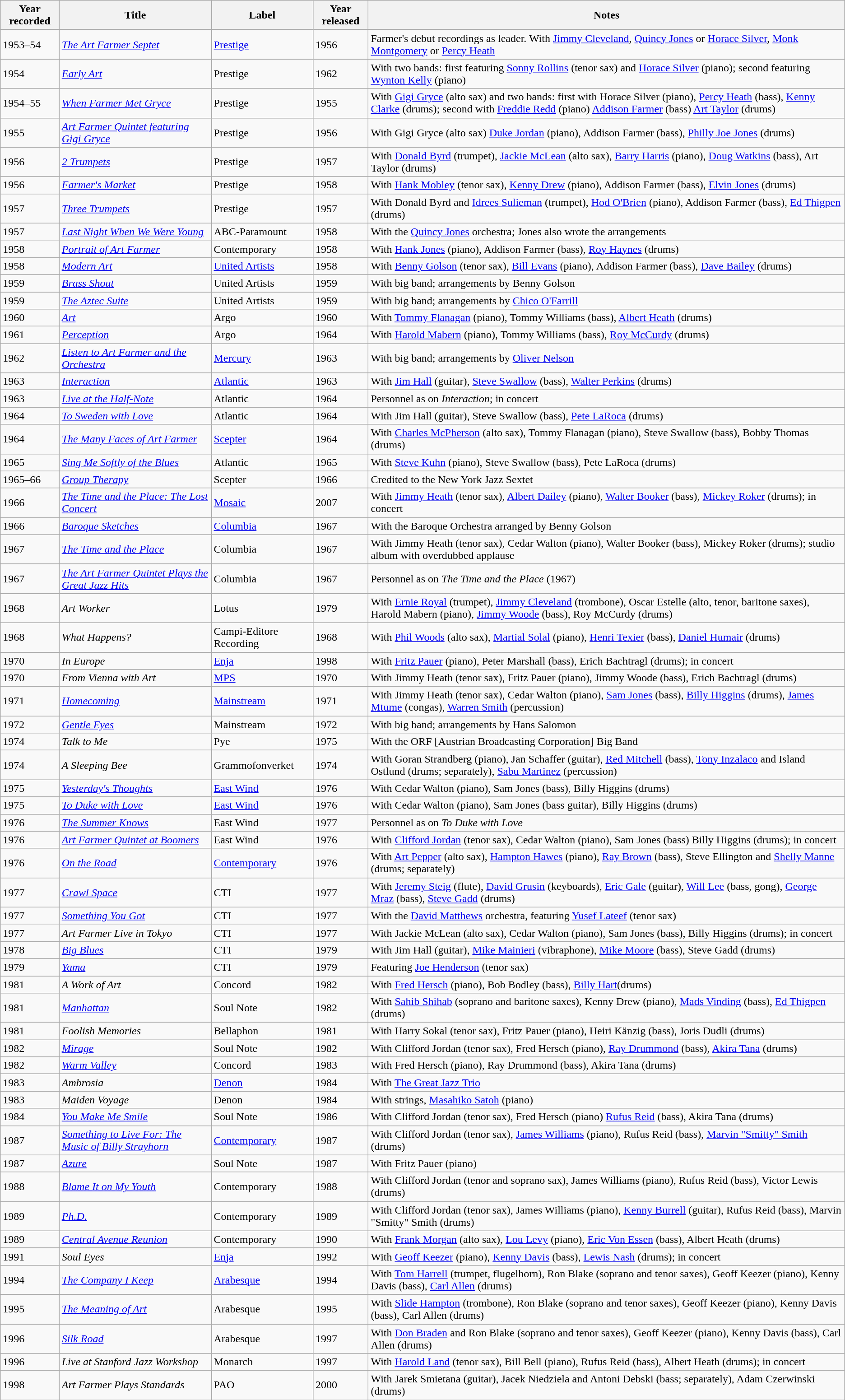<table class="wikitable sortable">
<tr>
<th>Year recorded</th>
<th>Title</th>
<th>Label</th>
<th>Year released</th>
<th>Notes</th>
</tr>
<tr>
<td>1953–54</td>
<td><em><a href='#'>The Art Farmer Septet</a></em></td>
<td><a href='#'>Prestige</a></td>
<td>1956</td>
<td>Farmer's debut recordings as leader. With <a href='#'>Jimmy Cleveland</a>, <a href='#'>Quincy Jones</a> or <a href='#'>Horace Silver</a>, <a href='#'>Monk Montgomery</a> or <a href='#'>Percy Heath</a></td>
</tr>
<tr>
<td>1954</td>
<td><em><a href='#'>Early Art</a></em></td>
<td>Prestige</td>
<td>1962</td>
<td>With two bands: first featuring <a href='#'>Sonny Rollins</a> (tenor sax) and <a href='#'>Horace Silver</a> (piano); second featuring <a href='#'>Wynton Kelly</a> (piano)</td>
</tr>
<tr>
<td>1954–55</td>
<td><em><a href='#'>When Farmer Met Gryce</a></em></td>
<td>Prestige</td>
<td>1955</td>
<td>With <a href='#'>Gigi Gryce</a> (alto sax) and two bands: first with Horace Silver (piano), <a href='#'>Percy Heath</a> (bass), <a href='#'>Kenny Clarke</a> (drums); second with <a href='#'>Freddie Redd</a> (piano) <a href='#'>Addison Farmer</a> (bass) <a href='#'>Art Taylor</a> (drums)</td>
</tr>
<tr>
<td>1955</td>
<td><em><a href='#'>Art Farmer Quintet featuring Gigi Gryce</a></em></td>
<td>Prestige</td>
<td>1956</td>
<td>With Gigi Gryce (alto sax) <a href='#'>Duke Jordan</a> (piano), Addison Farmer (bass), <a href='#'>Philly Joe Jones</a> (drums)</td>
</tr>
<tr>
<td>1956</td>
<td><em><a href='#'>2 Trumpets</a></em></td>
<td>Prestige</td>
<td>1957</td>
<td>With <a href='#'>Donald Byrd</a> (trumpet), <a href='#'>Jackie McLean</a> (alto sax), <a href='#'>Barry Harris</a> (piano), <a href='#'>Doug Watkins</a> (bass), Art Taylor (drums)</td>
</tr>
<tr>
<td>1956</td>
<td><em><a href='#'>Farmer's Market</a></em></td>
<td>Prestige</td>
<td>1958</td>
<td>With <a href='#'>Hank Mobley</a> (tenor sax), <a href='#'>Kenny Drew</a> (piano), Addison Farmer (bass), <a href='#'>Elvin Jones</a> (drums)</td>
</tr>
<tr>
<td>1957</td>
<td><em><a href='#'>Three Trumpets</a></em></td>
<td>Prestige</td>
<td>1957</td>
<td>With Donald Byrd and <a href='#'>Idrees Sulieman</a> (trumpet), <a href='#'>Hod O'Brien</a> (piano), Addison Farmer (bass), <a href='#'>Ed Thigpen</a> (drums)</td>
</tr>
<tr>
<td>1957</td>
<td><em><a href='#'>Last Night When We Were Young</a></em></td>
<td>ABC-Paramount</td>
<td>1958</td>
<td>With the <a href='#'>Quincy Jones</a> orchestra; Jones also wrote the arrangements</td>
</tr>
<tr>
<td>1958</td>
<td><em><a href='#'>Portrait of Art Farmer</a></em></td>
<td>Contemporary</td>
<td>1958</td>
<td>With <a href='#'>Hank Jones</a> (piano), Addison Farmer (bass), <a href='#'>Roy Haynes</a> (drums)</td>
</tr>
<tr>
<td>1958</td>
<td><em><a href='#'>Modern Art</a></em></td>
<td><a href='#'>United Artists</a></td>
<td>1958</td>
<td>With <a href='#'>Benny Golson</a> (tenor sax), <a href='#'>Bill Evans</a> (piano), Addison Farmer (bass), <a href='#'>Dave Bailey</a> (drums)</td>
</tr>
<tr>
<td>1959</td>
<td><em><a href='#'>Brass Shout</a></em></td>
<td>United Artists</td>
<td>1959</td>
<td>With big band; arrangements by Benny Golson</td>
</tr>
<tr>
<td>1959</td>
<td><em><a href='#'>The Aztec Suite</a></em></td>
<td>United Artists</td>
<td>1959</td>
<td>With big band; arrangements by <a href='#'>Chico O'Farrill</a></td>
</tr>
<tr>
<td>1960</td>
<td><em><a href='#'>Art</a></em></td>
<td>Argo</td>
<td>1960</td>
<td>With <a href='#'>Tommy Flanagan</a> (piano), Tommy Williams (bass), <a href='#'>Albert Heath</a> (drums)</td>
</tr>
<tr>
<td>1961</td>
<td><em><a href='#'>Perception</a></em></td>
<td>Argo</td>
<td>1964</td>
<td>With <a href='#'>Harold Mabern</a> (piano), Tommy Williams (bass), <a href='#'>Roy McCurdy</a> (drums)</td>
</tr>
<tr>
<td>1962</td>
<td><em><a href='#'>Listen to Art Farmer and the Orchestra</a></em></td>
<td><a href='#'>Mercury</a></td>
<td>1963</td>
<td>With big band; arrangements by <a href='#'>Oliver Nelson</a></td>
</tr>
<tr>
<td>1963</td>
<td><em><a href='#'>Interaction</a></em></td>
<td><a href='#'>Atlantic</a></td>
<td>1963</td>
<td>With <a href='#'>Jim Hall</a> (guitar), <a href='#'>Steve Swallow</a> (bass), <a href='#'>Walter Perkins</a> (drums)</td>
</tr>
<tr>
<td>1963</td>
<td><em><a href='#'>Live at the Half-Note</a></em></td>
<td>Atlantic</td>
<td>1964</td>
<td>Personnel as on <em>Interaction</em>; in concert</td>
</tr>
<tr>
<td>1964</td>
<td><em><a href='#'>To Sweden with Love</a></em></td>
<td>Atlantic</td>
<td>1964</td>
<td>With Jim Hall (guitar), Steve Swallow (bass), <a href='#'>Pete LaRoca</a> (drums)</td>
</tr>
<tr>
<td>1964</td>
<td><em><a href='#'>The Many Faces of Art Farmer</a></em></td>
<td><a href='#'>Scepter</a></td>
<td>1964</td>
<td>With <a href='#'>Charles McPherson</a> (alto sax), Tommy Flanagan (piano), Steve Swallow (bass), Bobby Thomas (drums)</td>
</tr>
<tr>
<td>1965</td>
<td><em><a href='#'>Sing Me Softly of the Blues</a></em></td>
<td>Atlantic</td>
<td>1965</td>
<td>With <a href='#'>Steve Kuhn</a> (piano), Steve Swallow (bass), Pete LaRoca (drums)</td>
</tr>
<tr>
<td>1965–66</td>
<td><em><a href='#'>Group Therapy</a></em></td>
<td>Scepter</td>
<td>1966</td>
<td>Credited to the New York Jazz Sextet</td>
</tr>
<tr>
<td>1966</td>
<td><em><a href='#'>The Time and the Place: The Lost Concert</a></em></td>
<td><a href='#'>Mosaic</a></td>
<td>2007</td>
<td>With <a href='#'>Jimmy Heath</a> (tenor sax), <a href='#'>Albert Dailey</a> (piano), <a href='#'>Walter Booker</a> (bass), <a href='#'>Mickey Roker</a> (drums); in concert</td>
</tr>
<tr>
<td>1966</td>
<td><em><a href='#'>Baroque Sketches</a></em></td>
<td><a href='#'>Columbia</a></td>
<td>1967</td>
<td>With the Baroque Orchestra arranged by Benny Golson</td>
</tr>
<tr>
<td>1967</td>
<td><em><a href='#'>The Time and the Place</a></em></td>
<td>Columbia</td>
<td>1967</td>
<td>With Jimmy Heath (tenor sax), Cedar Walton (piano), Walter Booker (bass), Mickey Roker (drums); studio album with overdubbed applause</td>
</tr>
<tr>
<td>1967</td>
<td><em><a href='#'>The Art Farmer Quintet Plays the Great Jazz Hits</a></em></td>
<td>Columbia</td>
<td>1967</td>
<td>Personnel as on <em>The Time and the Place</em> (1967)</td>
</tr>
<tr>
<td>1968</td>
<td><em>Art Worker</em></td>
<td>Lotus</td>
<td>1979</td>
<td>With <a href='#'>Ernie Royal</a> (trumpet), <a href='#'>Jimmy Cleveland</a> (trombone), Oscar Estelle (alto, tenor, baritone saxes), Harold Mabern (piano), <a href='#'>Jimmy Woode</a> (bass), Roy McCurdy (drums)</td>
</tr>
<tr>
<td>1968</td>
<td><em>What Happens?</em></td>
<td>Campi-Editore Recording</td>
<td>1968</td>
<td>With <a href='#'>Phil Woods</a> (alto sax), <a href='#'>Martial Solal</a> (piano), <a href='#'>Henri Texier</a> (bass), <a href='#'>Daniel Humair</a> (drums)</td>
</tr>
<tr>
<td>1970</td>
<td><em>In Europe</em></td>
<td><a href='#'>Enja</a></td>
<td>1998</td>
<td>With <a href='#'>Fritz Pauer</a> (piano), Peter Marshall (bass), Erich Bachtragl (drums); in concert</td>
</tr>
<tr>
<td>1970</td>
<td><em>From Vienna with Art</em></td>
<td><a href='#'>MPS</a></td>
<td>1970</td>
<td>With Jimmy Heath (tenor sax), Fritz Pauer (piano), Jimmy Woode (bass), Erich Bachtragl (drums)</td>
</tr>
<tr>
<td>1971</td>
<td><em><a href='#'>Homecoming</a></em></td>
<td><a href='#'>Mainstream</a></td>
<td>1971</td>
<td>With Jimmy Heath (tenor sax), Cedar Walton (piano), <a href='#'>Sam Jones</a> (bass), <a href='#'>Billy Higgins</a> (drums), <a href='#'>James Mtume</a> (congas), <a href='#'>Warren Smith</a> (percussion)</td>
</tr>
<tr>
<td>1972</td>
<td><em><a href='#'>Gentle Eyes</a></em></td>
<td>Mainstream</td>
<td>1972</td>
<td>With big band; arrangements by Hans Salomon</td>
</tr>
<tr>
<td>1974</td>
<td><em>Talk to Me</em></td>
<td>Pye</td>
<td>1975</td>
<td>With the ORF [Austrian Broadcasting Corporation] Big Band</td>
</tr>
<tr>
<td>1974</td>
<td><em>A Sleeping Bee</em></td>
<td>Grammofonverket</td>
<td>1974</td>
<td>With Goran Strandberg (piano), Jan Schaffer (guitar), <a href='#'>Red Mitchell</a> (bass), <a href='#'>Tony Inzalaco</a> and Island Ostlund (drums; separately), <a href='#'>Sabu Martinez</a> (percussion)</td>
</tr>
<tr>
<td>1975</td>
<td><em><a href='#'>Yesterday's Thoughts</a></em></td>
<td><a href='#'>East Wind</a></td>
<td>1976</td>
<td>With Cedar Walton (piano), Sam Jones (bass), Billy Higgins (drums)</td>
</tr>
<tr>
<td>1975</td>
<td><em><a href='#'>To Duke with Love</a></em></td>
<td><a href='#'>East Wind</a></td>
<td>1976</td>
<td>With Cedar Walton (piano), Sam Jones (bass guitar), Billy Higgins (drums)</td>
</tr>
<tr>
<td>1976</td>
<td><em><a href='#'>The Summer Knows</a></em></td>
<td>East Wind</td>
<td>1977</td>
<td>Personnel as on <em>To Duke with Love</em></td>
</tr>
<tr>
<td>1976</td>
<td><em><a href='#'>Art Farmer Quintet at Boomers</a></em></td>
<td>East Wind</td>
<td>1976</td>
<td>With <a href='#'>Clifford Jordan</a> (tenor sax), Cedar Walton (piano), Sam Jones (bass) Billy Higgins (drums); in concert</td>
</tr>
<tr>
<td>1976</td>
<td><em><a href='#'>On the Road</a></em></td>
<td><a href='#'>Contemporary</a></td>
<td>1976</td>
<td>With <a href='#'>Art Pepper</a> (alto sax), <a href='#'>Hampton Hawes</a> (piano), <a href='#'>Ray Brown</a> (bass), Steve Ellington and <a href='#'>Shelly Manne</a> (drums; separately)</td>
</tr>
<tr>
<td>1977</td>
<td><em><a href='#'>Crawl Space</a></em></td>
<td>CTI</td>
<td>1977</td>
<td>With <a href='#'>Jeremy Steig</a> (flute), <a href='#'>David Grusin</a> (keyboards), <a href='#'>Eric Gale</a> (guitar), <a href='#'>Will Lee</a> (bass, gong), <a href='#'>George Mraz</a> (bass), <a href='#'>Steve Gadd</a> (drums)</td>
</tr>
<tr>
<td>1977</td>
<td><em><a href='#'>Something You Got</a></em></td>
<td>CTI</td>
<td>1977</td>
<td>With the <a href='#'>David Matthews</a> orchestra, featuring <a href='#'>Yusef Lateef</a> (tenor sax)</td>
</tr>
<tr>
<td>1977</td>
<td><em>Art Farmer Live in Tokyo</em></td>
<td>CTI</td>
<td>1977</td>
<td>With Jackie McLean (alto sax), Cedar Walton (piano), Sam Jones (bass), Billy Higgins (drums); in concert</td>
</tr>
<tr>
<td>1978</td>
<td><em><a href='#'>Big Blues</a></em></td>
<td>CTI</td>
<td>1979</td>
<td>With Jim Hall (guitar), <a href='#'>Mike Mainieri</a> (vibraphone), <a href='#'>Mike Moore</a> (bass), Steve Gadd (drums)</td>
</tr>
<tr>
<td>1979</td>
<td><em><a href='#'>Yama</a></em></td>
<td>CTI</td>
<td>1979</td>
<td>Featuring <a href='#'>Joe Henderson</a> (tenor sax)</td>
</tr>
<tr>
<td>1981</td>
<td><em>A Work of Art</em></td>
<td>Concord</td>
<td>1982</td>
<td>With <a href='#'>Fred Hersch</a> (piano), Bob Bodley (bass), <a href='#'>Billy Hart</a>(drums)</td>
</tr>
<tr>
<td>1981</td>
<td><em><a href='#'>Manhattan</a></em></td>
<td>Soul Note</td>
<td>1982</td>
<td>With <a href='#'>Sahib Shihab</a> (soprano and baritone saxes), Kenny Drew (piano), <a href='#'>Mads Vinding</a> (bass), <a href='#'>Ed Thigpen</a> (drums)</td>
</tr>
<tr>
<td>1981</td>
<td><em>Foolish Memories</em></td>
<td>Bellaphon</td>
<td>1981</td>
<td>With Harry Sokal (tenor sax), Fritz Pauer (piano), Heiri Känzig (bass), Joris Dudli (drums)</td>
</tr>
<tr>
<td>1982</td>
<td><em><a href='#'>Mirage</a></em></td>
<td>Soul Note</td>
<td>1982</td>
<td>With Clifford Jordan (tenor sax), Fred Hersch (piano), <a href='#'>Ray Drummond</a> (bass), <a href='#'>Akira Tana</a> (drums)</td>
</tr>
<tr>
<td>1982</td>
<td><em><a href='#'>Warm Valley</a></em></td>
<td>Concord</td>
<td>1983</td>
<td>With Fred Hersch (piano), Ray Drummond (bass), Akira Tana (drums)</td>
</tr>
<tr>
<td>1983</td>
<td><em>Ambrosia</em></td>
<td><a href='#'>Denon</a></td>
<td>1984</td>
<td>With <a href='#'>The Great Jazz Trio</a></td>
</tr>
<tr>
<td>1983</td>
<td><em>Maiden Voyage</em></td>
<td>Denon</td>
<td>1984</td>
<td>With strings, <a href='#'>Masahiko Satoh</a> (piano)</td>
</tr>
<tr>
<td>1984</td>
<td><em><a href='#'>You Make Me Smile</a></em></td>
<td>Soul Note</td>
<td>1986</td>
<td>With Clifford Jordan (tenor sax), Fred Hersch (piano) <a href='#'>Rufus Reid</a> (bass), Akira Tana (drums)</td>
</tr>
<tr>
<td>1987</td>
<td><em><a href='#'>Something to Live For: The Music of Billy Strayhorn</a></em></td>
<td><a href='#'>Contemporary</a></td>
<td>1987</td>
<td>With Clifford Jordan (tenor sax), <a href='#'>James Williams</a> (piano), Rufus Reid (bass), <a href='#'>Marvin "Smitty" Smith</a> (drums)</td>
</tr>
<tr>
<td>1987</td>
<td><em><a href='#'>Azure</a></em></td>
<td>Soul Note</td>
<td>1987</td>
<td>With Fritz Pauer (piano)</td>
</tr>
<tr>
<td>1988</td>
<td><em><a href='#'>Blame It on My Youth</a></em></td>
<td>Contemporary</td>
<td>1988</td>
<td>With Clifford Jordan (tenor and soprano sax), James Williams (piano), Rufus Reid (bass), Victor Lewis (drums)</td>
</tr>
<tr>
<td>1989</td>
<td><em><a href='#'>Ph.D.</a></em></td>
<td>Contemporary</td>
<td>1989</td>
<td>With Clifford Jordan (tenor sax), James Williams (piano), <a href='#'>Kenny Burrell</a> (guitar), Rufus Reid (bass), Marvin "Smitty" Smith (drums)</td>
</tr>
<tr>
<td>1989</td>
<td><em><a href='#'>Central Avenue Reunion</a></em></td>
<td>Contemporary</td>
<td>1990</td>
<td>With <a href='#'>Frank Morgan</a> (alto sax), <a href='#'>Lou Levy</a> (piano), <a href='#'>Eric Von Essen</a> (bass), Albert Heath (drums)</td>
</tr>
<tr>
<td>1991</td>
<td><em>Soul Eyes</em></td>
<td><a href='#'>Enja</a></td>
<td>1992</td>
<td>With <a href='#'>Geoff Keezer</a> (piano), <a href='#'>Kenny Davis</a> (bass), <a href='#'>Lewis Nash</a> (drums); in concert</td>
</tr>
<tr>
<td>1994</td>
<td><em><a href='#'>The Company I Keep</a></em></td>
<td><a href='#'>Arabesque</a></td>
<td>1994</td>
<td>With <a href='#'>Tom Harrell</a> (trumpet, flugelhorn), Ron Blake (soprano and tenor saxes), Geoff Keezer (piano), Kenny Davis (bass), <a href='#'>Carl Allen</a> (drums)</td>
</tr>
<tr>
<td>1995</td>
<td><em><a href='#'>The Meaning of Art</a></em></td>
<td>Arabesque</td>
<td>1995</td>
<td>With <a href='#'>Slide Hampton</a> (trombone), Ron Blake (soprano and tenor saxes), Geoff Keezer (piano), Kenny Davis (bass), Carl Allen (drums)</td>
</tr>
<tr>
<td>1996</td>
<td><em><a href='#'>Silk Road</a></em></td>
<td>Arabesque</td>
<td>1997</td>
<td>With <a href='#'>Don Braden</a> and Ron Blake (soprano and tenor saxes), Geoff Keezer (piano), Kenny Davis (bass), Carl Allen (drums)</td>
</tr>
<tr>
<td>1996</td>
<td><em>Live at Stanford Jazz Workshop</em></td>
<td>Monarch</td>
<td>1997</td>
<td>With <a href='#'>Harold Land</a> (tenor sax), Bill Bell (piano), Rufus Reid (bass), Albert Heath (drums); in concert</td>
</tr>
<tr>
<td>1998</td>
<td><em>Art Farmer Plays Standards</em></td>
<td>PAO</td>
<td>2000</td>
<td>With Jarek Smietana (guitar), Jacek Niedziela and Antoni Debski (bass; separately), Adam Czerwinski (drums)</td>
</tr>
</table>
